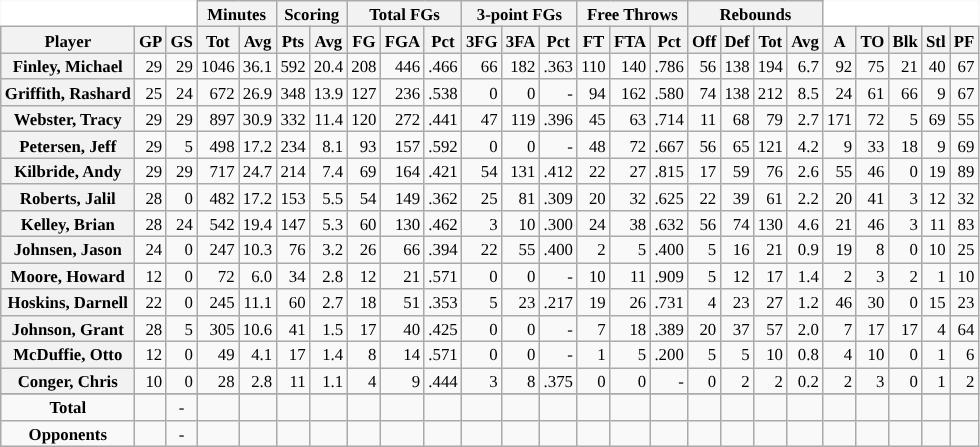<table class="wikitable sortable" border="1" style="font-size:70%;">
<tr>
<th colspan="3" style="border-top-style:hidden; border-left-style:hidden; background: white;"></th>
<th colspan="2">Minutes</th>
<th colspan="2">Scoring</th>
<th colspan="3">Total FGs</th>
<th colspan="3">3-point FGs</th>
<th colspan="3">Free Throws</th>
<th colspan="4">Rebounds</th>
<th colspan="5" style="border-top-style:hidden; border-right-style:hidden; background: white;"></th>
</tr>
<tr>
<th scope="col">Player</th>
<th scope="col">GP</th>
<th scope="col">GS</th>
<th scope="col">Tot</th>
<th scope="col">Avg</th>
<th scope="col">Pts</th>
<th scope="col">Avg</th>
<th scope="col">FG</th>
<th scope="col">FGA</th>
<th scope="col">Pct</th>
<th scope="col">3FG</th>
<th scope="col">3FA</th>
<th scope="col">Pct</th>
<th scope="col">FT</th>
<th scope="col">FTA</th>
<th scope="col">Pct</th>
<th scope="col">Off</th>
<th scope="col">Def</th>
<th scope="col">Tot</th>
<th scope="col">Avg</th>
<th scope="col">A</th>
<th scope="col">TO</th>
<th scope="col">Blk</th>
<th scope="col">Stl</th>
<th scope="col">PF</th>
</tr>
<tr>
<th style="white-space:nowrap">Finley, Michael</th>
<td align="right">29</td>
<td align="right">29</td>
<td align="right">1046</td>
<td align="right">36.1</td>
<td align="right">592</td>
<td align="right">20.4</td>
<td align="right">208</td>
<td align="right">446</td>
<td align="right">.466</td>
<td align="right">66</td>
<td align="right">182</td>
<td align="right">.363</td>
<td align="right">110</td>
<td align="right">140</td>
<td align="right">.786</td>
<td align="right">56</td>
<td align="right">138</td>
<td align="right">194</td>
<td align="right">6.7</td>
<td align="right">92</td>
<td align="right">75</td>
<td align="right">21</td>
<td align="right">40</td>
<td align="right">67</td>
</tr>
<tr>
<th style="white-space:nowrap">Griffith, Rashard</th>
<td align="right">25</td>
<td align="right">24</td>
<td align="right">672</td>
<td align="right">26.9</td>
<td align="right">348</td>
<td align="right">13.9</td>
<td align="right">127</td>
<td align="right">236</td>
<td align="right">.538</td>
<td align="right">0</td>
<td align="right">0</td>
<td align="right">-</td>
<td align="right">94</td>
<td align="right">162</td>
<td align="right">.580</td>
<td align="right">74</td>
<td align="right">138</td>
<td align="right">212</td>
<td align="right">8.5</td>
<td align="right">24</td>
<td align="right">61</td>
<td align="right">66</td>
<td align="right">9</td>
<td align="right">67</td>
</tr>
<tr>
<th style="white-space:nowrap">Webster, Tracy</th>
<td align="right">29</td>
<td align="right">29</td>
<td align="right">897</td>
<td align="right">30.9</td>
<td align="right">332</td>
<td align="right">11.4</td>
<td align="right">120</td>
<td align="right">272</td>
<td align="right">.441</td>
<td align="right">47</td>
<td align="right">119</td>
<td align="right">.396</td>
<td align="right">45</td>
<td align="right">63</td>
<td align="right">.714</td>
<td align="right">11</td>
<td align="right">68</td>
<td align="right">79</td>
<td align="right">2.7</td>
<td align="right">171</td>
<td align="right">72</td>
<td align="right">5</td>
<td align="right">69</td>
<td align="right">55</td>
</tr>
<tr>
<th style="white-space:nowrap">Petersen, Jeff</th>
<td align="right">29</td>
<td align="right">5</td>
<td align="right">498</td>
<td align="right">17.2</td>
<td align="right">234</td>
<td align="right">8.1</td>
<td align="right">93</td>
<td align="right">157</td>
<td align="right">.592</td>
<td align="right">0</td>
<td align="right">0</td>
<td align="right">-</td>
<td align="right">48</td>
<td align="right">72</td>
<td align="right">.667</td>
<td align="right">56</td>
<td align="right">65</td>
<td align="right">121</td>
<td align="right">4.2</td>
<td align="right">9</td>
<td align="right">33</td>
<td align="right">18</td>
<td align="right">9</td>
<td align="right">69</td>
</tr>
<tr>
<th style="white-space:nowrap">Kilbride, Andy</th>
<td align="right">29</td>
<td align="right">29</td>
<td align="right">717</td>
<td align="right">24.7</td>
<td align="right">214</td>
<td align="right">7.4</td>
<td align="right">69</td>
<td align="right">164</td>
<td align="right">.421</td>
<td align="right">54</td>
<td align="right">131</td>
<td align="right">.412</td>
<td align="right">22</td>
<td align="right">27</td>
<td align="right">.815</td>
<td align="right">17</td>
<td align="right">59</td>
<td align="right">76</td>
<td align="right">2.6</td>
<td align="right">55</td>
<td align="right">46</td>
<td align="right">0</td>
<td align="right">19</td>
<td align="right">89</td>
</tr>
<tr>
<th style="white-space:nowrap">Roberts, Jalil</th>
<td align="right">28</td>
<td align="right">0</td>
<td align="right">482</td>
<td align="right">17.2</td>
<td align="right">153</td>
<td align="right">5.5</td>
<td align="right">54</td>
<td align="right">149</td>
<td align="right">.362</td>
<td align="right">25</td>
<td align="right">81</td>
<td align="right">.309</td>
<td align="right">20</td>
<td align="right">32</td>
<td align="right">.625</td>
<td align="right">22</td>
<td align="right">39</td>
<td align="right">61</td>
<td align="right">2.2</td>
<td align="right">20</td>
<td align="right">41</td>
<td align="right">3</td>
<td align="right">12</td>
<td align="right">32</td>
</tr>
<tr>
<th style="white-space:nowrap">Kelley, Brian</th>
<td align="right">28</td>
<td align="right">24</td>
<td align="right">542</td>
<td align="right">19.4</td>
<td align="right">147</td>
<td align="right">5.3</td>
<td align="right">60</td>
<td align="right">130</td>
<td align="right">.462</td>
<td align="right">3</td>
<td align="right">10</td>
<td align="right">.300</td>
<td align="right">24</td>
<td align="right">38</td>
<td align="right">.632</td>
<td align="right">56</td>
<td align="right">74</td>
<td align="right">130</td>
<td align="right">4.6</td>
<td align="right">21</td>
<td align="right">46</td>
<td align="right">3</td>
<td align="right">11</td>
<td align="right">83</td>
</tr>
<tr>
<th style="white-space:nowrap">Johnsen, Jason</th>
<td align="right">24</td>
<td align="right">0</td>
<td align="right">247</td>
<td align="right">10.3</td>
<td align="right">76</td>
<td align="right">3.2</td>
<td align="right">26</td>
<td align="right">66</td>
<td align="right">.394</td>
<td align="right">22</td>
<td align="right">55</td>
<td align="right">.400</td>
<td align="right">2</td>
<td align="right">5</td>
<td align="right">.400</td>
<td align="right">5</td>
<td align="right">16</td>
<td align="right">21</td>
<td align="right">0.9</td>
<td align="right">19</td>
<td align="right">8</td>
<td align="right">0</td>
<td align="right">10</td>
<td align="right">25</td>
</tr>
<tr>
<th style="white-space:nowrap">Moore, Howard</th>
<td align="right">12</td>
<td align="right">0</td>
<td align="right">72</td>
<td align="right">6.0</td>
<td align="right">34</td>
<td align="right">2.8</td>
<td align="right">12</td>
<td align="right">21</td>
<td align="right">.571</td>
<td align="right">0</td>
<td align="right">0</td>
<td align="right">-</td>
<td align="right">10</td>
<td align="right">11</td>
<td align="right">.909</td>
<td align="right">5</td>
<td align="right">12</td>
<td align="right">17</td>
<td align="right">1.4</td>
<td align="right">2</td>
<td align="right">3</td>
<td align="right">2</td>
<td align="right">1</td>
<td align="right">10</td>
</tr>
<tr>
<th style="white-space:nowrap">Hoskins, Darnell</th>
<td align="right">22</td>
<td align="right">0</td>
<td align="right">245</td>
<td align="right">11.1</td>
<td align="right">60</td>
<td align="right">2.7</td>
<td align="right">18</td>
<td align="right">51</td>
<td align="right">.353</td>
<td align="right">5</td>
<td align="right">23</td>
<td align="right">.217</td>
<td align="right">19</td>
<td align="right">26</td>
<td align="right">.731</td>
<td align="right">4</td>
<td align="right">23</td>
<td align="right">27</td>
<td align="right">1.2</td>
<td align="right">46</td>
<td align="right">30</td>
<td align="right">0</td>
<td align="right">15</td>
<td align="right">23</td>
</tr>
<tr>
<th style="white-space:nowrap">Johnson, Grant</th>
<td align="right">28</td>
<td align="right">5</td>
<td align="right">305</td>
<td align="right">10.6</td>
<td align="right">41</td>
<td align="right">1.5</td>
<td align="right">17</td>
<td align="right">40</td>
<td align="right">.425</td>
<td align="right">0</td>
<td align="right">0</td>
<td align="right">-</td>
<td align="right">7</td>
<td align="right">18</td>
<td align="right">.389</td>
<td align="right">20</td>
<td align="right">37</td>
<td align="right">57</td>
<td align="right">2.0</td>
<td align="right">7</td>
<td align="right">17</td>
<td align="right">17</td>
<td align="right">4</td>
<td align="right">64</td>
</tr>
<tr>
<th style="white-space:nowrap">McDuffie, Otto</th>
<td align="right">12</td>
<td align="right">0</td>
<td align="right">49</td>
<td align="right">4.1</td>
<td align="right">17</td>
<td align="right">1.4</td>
<td align="right">8</td>
<td align="right">14</td>
<td align="right">.571</td>
<td align="right">0</td>
<td align="right">0</td>
<td align="right">-</td>
<td align="right">1</td>
<td align="right">5</td>
<td align="right">.200</td>
<td align="right">5</td>
<td align="right">5</td>
<td align="right">10</td>
<td align="right">0.8</td>
<td align="right">4</td>
<td align="right">10</td>
<td align="right">0</td>
<td align="right">1</td>
<td align="right">6</td>
</tr>
<tr>
<th style="white-space:nowrap">Conger, Chris</th>
<td align="right">10</td>
<td align="right">0</td>
<td align="right">28</td>
<td align="right">2.8</td>
<td align="right">11</td>
<td align="right">1.1</td>
<td align="right">4</td>
<td align="right">9</td>
<td align="right">.444</td>
<td align="right">3</td>
<td align="right">8</td>
<td align="right">.375</td>
<td align="right">0</td>
<td align="right">0</td>
<td align="right">-</td>
<td align="right">0</td>
<td align="right">2</td>
<td align="right">2</td>
<td align="right">0.2</td>
<td align="right">2</td>
<td align="right">3</td>
<td align="right">0</td>
<td align="right">1</td>
<td align="right">2</td>
</tr>
<tr>
</tr>
<tr class="sortbottom">
<td align="center"><strong>Total</strong></td>
<td align="center"></td>
<td align="center">-</td>
<td align="center"></td>
<td align="center"></td>
<td align="center"></td>
<td align="center"></td>
<td align="center"></td>
<td align="center"></td>
<td align="center"></td>
<td align="center"></td>
<td align="center"></td>
<td align="center"></td>
<td align="center"></td>
<td align="center"></td>
<td align="center"></td>
<td align="center"></td>
<td align="center"></td>
<td align="center"></td>
<td align="center"></td>
<td align="center"></td>
<td align="center"></td>
<td align="center"></td>
<td align="center"></td>
<td align="center"></td>
</tr>
<tr class="sortbottom">
<td align="center"><strong>Opponents</strong></td>
<td align="center"></td>
<td align="center">-</td>
<td align="center"></td>
<td align="center"></td>
<td align="center"></td>
<td align="center"></td>
<td align="center"></td>
<td align="center"></td>
<td align="center"></td>
<td align="center"></td>
<td align="center"></td>
<td align="center"></td>
<td align="center"></td>
<td align="center"></td>
<td align="center"></td>
<td align="center"></td>
<td align="center"></td>
<td align="center"></td>
<td align="center"></td>
<td align="center"></td>
<td align="center"></td>
<td align="center"></td>
<td align="center"></td>
<td align="center"></td>
</tr>
</table>
